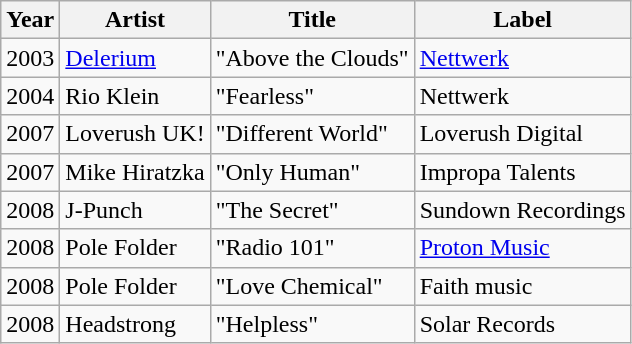<table class="wikitable">
<tr>
<th>Year</th>
<th>Artist</th>
<th>Title</th>
<th>Label</th>
</tr>
<tr>
<td>2003</td>
<td><a href='#'>Delerium</a></td>
<td>"Above the Clouds"</td>
<td><a href='#'>Nettwerk</a></td>
</tr>
<tr>
<td>2004</td>
<td>Rio Klein</td>
<td>"Fearless"</td>
<td>Nettwerk</td>
</tr>
<tr>
<td>2007</td>
<td>Loverush UK!</td>
<td>"Different World"</td>
<td>Loverush Digital</td>
</tr>
<tr>
<td>2007</td>
<td>Mike Hiratzka</td>
<td>"Only Human"</td>
<td>Impropa Talents</td>
</tr>
<tr>
<td>2008</td>
<td>J-Punch</td>
<td>"The Secret"</td>
<td>Sundown Recordings</td>
</tr>
<tr>
<td>2008</td>
<td>Pole Folder</td>
<td>"Radio 101"</td>
<td><a href='#'>Proton Music</a></td>
</tr>
<tr>
<td>2008</td>
<td>Pole Folder</td>
<td>"Love Chemical"</td>
<td>Faith music</td>
</tr>
<tr>
<td>2008</td>
<td>Headstrong</td>
<td>"Helpless"</td>
<td>Solar Records</td>
</tr>
</table>
